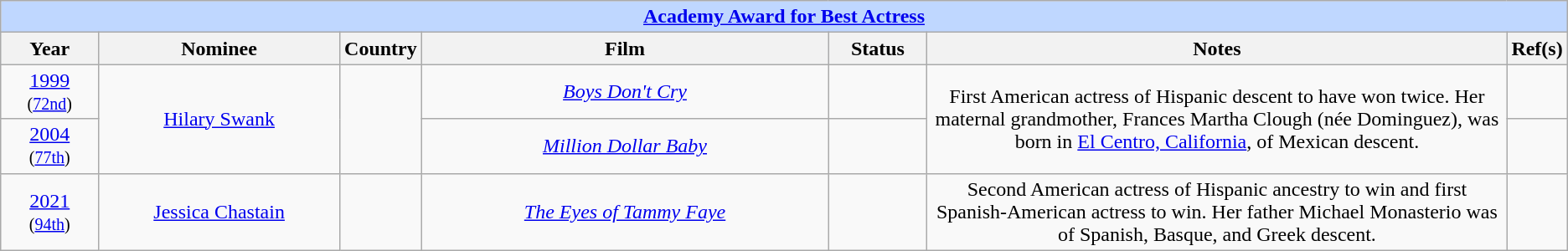<table class="wikitable" style="text-align: center">
<tr style="background:#bfd7ff;">
<td colspan="7" style="text-align:center;"><strong><a href='#'>Academy Award for Best Actress</a></strong></td>
</tr>
<tr style="background:#ebf5ff;">
<th style="width:75px;">Year</th>
<th style="width:200px;">Nominee</th>
<th style="width:50px;">Country</th>
<th style="width:350px;">Film</th>
<th style="width:75px;">Status</th>
<th style="width:500px;">Notes</th>
<th width="3">Ref(s)</th>
</tr>
<tr>
<td align=center><a href='#'>1999</a><br><small>(<a href='#'>72nd</a>)</small></td>
<td rowspan=2><a href='#'>Hilary Swank</a></td>
<td rowspan=2></td>
<td><em><a href='#'>Boys Don't Cry</a></em></td>
<td></td>
<td rowspan=2>First American actress of Hispanic descent to have won twice. Her maternal grandmother, Frances Martha Clough (née Dominguez), was born in <a href='#'>El Centro, California</a>, of Mexican descent.</td>
<td style="text-align: center"></td>
</tr>
<tr>
<td style="text-align: center"><a href='#'>2004</a><br><small>(<a href='#'>77th</a>)</small></td>
<td><em><a href='#'>Million Dollar Baby</a></em></td>
<td></td>
<td style="text-align: center"></td>
</tr>
<tr>
<td style="text-align: center"><a href='#'>2021</a><br><small>(<a href='#'>94th</a>)</small></td>
<td><a href='#'>Jessica Chastain</a></td>
<td><div></div></td>
<td><em><a href='#'>The Eyes of Tammy Faye</a></em></td>
<td></td>
<td>Second American actress of Hispanic ancestry to win and first Spanish-American actress to win. Her father Michael Monasterio was of Spanish, Basque, and Greek descent.</td>
<td></td>
</tr>
</table>
